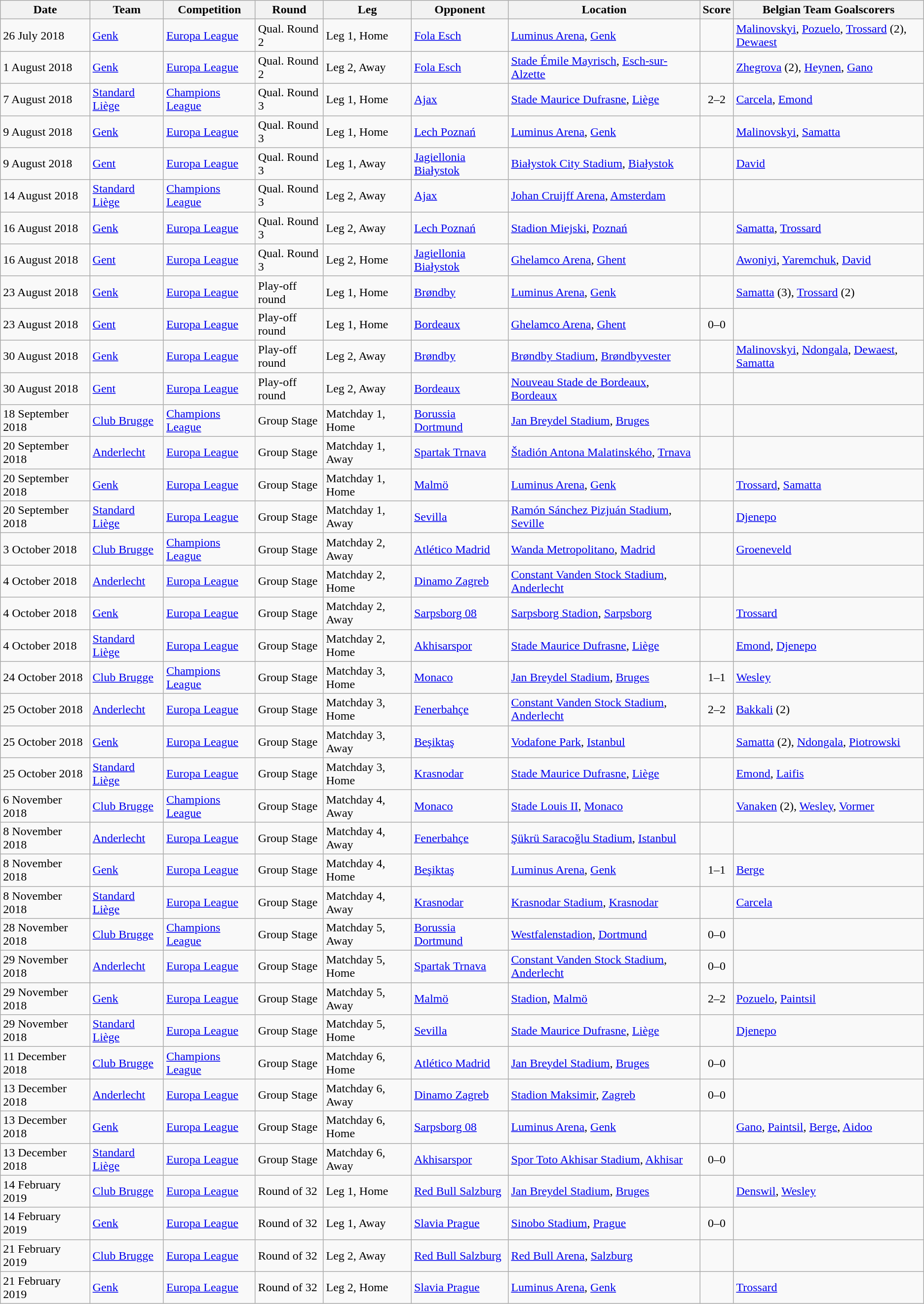<table class="wikitable">
<tr>
<th>Date</th>
<th>Team</th>
<th>Competition</th>
<th>Round</th>
<th>Leg</th>
<th>Opponent</th>
<th>Location</th>
<th>Score</th>
<th>Belgian Team Goalscorers</th>
</tr>
<tr>
<td>26 July 2018</td>
<td><a href='#'>Genk</a></td>
<td><a href='#'>Europa League</a></td>
<td>Qual. Round 2</td>
<td>Leg 1, Home</td>
<td> <a href='#'>Fola Esch</a></td>
<td><a href='#'>Luminus Arena</a>, <a href='#'>Genk</a></td>
<td></td>
<td><a href='#'>Malinovskyi</a>, <a href='#'>Pozuelo</a>, <a href='#'>Trossard</a> (2), <a href='#'>Dewaest</a></td>
</tr>
<tr>
<td>1 August 2018</td>
<td><a href='#'>Genk</a></td>
<td><a href='#'>Europa League</a></td>
<td>Qual. Round 2</td>
<td>Leg 2, Away</td>
<td> <a href='#'>Fola Esch</a></td>
<td><a href='#'>Stade Émile Mayrisch</a>, <a href='#'>Esch-sur-Alzette</a></td>
<td></td>
<td><a href='#'>Zhegrova</a> (2), <a href='#'>Heynen</a>, <a href='#'>Gano</a></td>
</tr>
<tr>
<td>7 August 2018</td>
<td><a href='#'>Standard Liège</a></td>
<td><a href='#'>Champions League</a></td>
<td>Qual. Round 3</td>
<td>Leg 1, Home</td>
<td> <a href='#'>Ajax</a></td>
<td><a href='#'>Stade Maurice Dufrasne</a>, <a href='#'>Liège</a></td>
<td align=center>2–2</td>
<td><a href='#'>Carcela</a>, <a href='#'>Emond</a></td>
</tr>
<tr>
<td>9 August 2018</td>
<td><a href='#'>Genk</a></td>
<td><a href='#'>Europa League</a></td>
<td>Qual. Round 3</td>
<td>Leg 1, Home</td>
<td> <a href='#'>Lech Poznań</a></td>
<td><a href='#'>Luminus Arena</a>, <a href='#'>Genk</a></td>
<td></td>
<td><a href='#'>Malinovskyi</a>, <a href='#'>Samatta</a></td>
</tr>
<tr>
<td>9 August 2018</td>
<td><a href='#'>Gent</a></td>
<td><a href='#'>Europa League</a></td>
<td>Qual. Round 3</td>
<td>Leg 1, Away</td>
<td> <a href='#'>Jagiellonia Białystok</a></td>
<td><a href='#'>Białystok City Stadium</a>, <a href='#'>Białystok</a></td>
<td></td>
<td><a href='#'>David</a></td>
</tr>
<tr>
<td>14 August 2018</td>
<td><a href='#'>Standard Liège</a></td>
<td><a href='#'>Champions League</a></td>
<td>Qual. Round 3</td>
<td>Leg 2, Away</td>
<td> <a href='#'>Ajax</a></td>
<td><a href='#'>Johan Cruijff Arena</a>, <a href='#'>Amsterdam</a></td>
<td></td>
<td></td>
</tr>
<tr>
<td>16 August 2018</td>
<td><a href='#'>Genk</a></td>
<td><a href='#'>Europa League</a></td>
<td>Qual. Round 3</td>
<td>Leg 2, Away</td>
<td> <a href='#'>Lech Poznań</a></td>
<td><a href='#'>Stadion Miejski</a>, <a href='#'>Poznań</a></td>
<td></td>
<td><a href='#'>Samatta</a>, <a href='#'>Trossard</a></td>
</tr>
<tr>
<td>16 August 2018</td>
<td><a href='#'>Gent</a></td>
<td><a href='#'>Europa League</a></td>
<td>Qual. Round 3</td>
<td>Leg 2, Home</td>
<td> <a href='#'>Jagiellonia Białystok</a></td>
<td><a href='#'>Ghelamco Arena</a>, <a href='#'>Ghent</a></td>
<td></td>
<td><a href='#'>Awoniyi</a>, <a href='#'>Yaremchuk</a>, <a href='#'>David</a></td>
</tr>
<tr>
<td>23 August 2018</td>
<td><a href='#'>Genk</a></td>
<td><a href='#'>Europa League</a></td>
<td>Play-off round</td>
<td>Leg 1, Home</td>
<td> <a href='#'>Brøndby</a></td>
<td><a href='#'>Luminus Arena</a>, <a href='#'>Genk</a></td>
<td></td>
<td><a href='#'>Samatta</a> (3), <a href='#'>Trossard</a> (2)</td>
</tr>
<tr>
<td>23 August 2018</td>
<td><a href='#'>Gent</a></td>
<td><a href='#'>Europa League</a></td>
<td>Play-off round</td>
<td>Leg 1, Home</td>
<td> <a href='#'>Bordeaux</a></td>
<td><a href='#'>Ghelamco Arena</a>, <a href='#'>Ghent</a></td>
<td align=center>0–0</td>
<td></td>
</tr>
<tr>
<td>30 August 2018</td>
<td><a href='#'>Genk</a></td>
<td><a href='#'>Europa League</a></td>
<td>Play-off round</td>
<td>Leg 2, Away</td>
<td> <a href='#'>Brøndby</a></td>
<td><a href='#'>Brøndby Stadium</a>, <a href='#'>Brøndbyvester</a></td>
<td></td>
<td><a href='#'>Malinovskyi</a>, <a href='#'>Ndongala</a>, <a href='#'>Dewaest</a>, <a href='#'>Samatta</a></td>
</tr>
<tr>
<td>30 August 2018</td>
<td><a href='#'>Gent</a></td>
<td><a href='#'>Europa League</a></td>
<td>Play-off round</td>
<td>Leg 2, Away</td>
<td> <a href='#'>Bordeaux</a></td>
<td><a href='#'>Nouveau Stade de Bordeaux</a>, <a href='#'>Bordeaux</a></td>
<td></td>
<td></td>
</tr>
<tr>
<td>18 September 2018</td>
<td><a href='#'>Club Brugge</a></td>
<td><a href='#'>Champions League</a></td>
<td>Group Stage</td>
<td>Matchday 1, Home</td>
<td> <a href='#'>Borussia Dortmund</a></td>
<td><a href='#'>Jan Breydel Stadium</a>, <a href='#'>Bruges</a></td>
<td></td>
<td></td>
</tr>
<tr>
<td>20 September 2018</td>
<td><a href='#'>Anderlecht</a></td>
<td><a href='#'>Europa League</a></td>
<td>Group Stage</td>
<td>Matchday 1, Away</td>
<td> <a href='#'>Spartak Trnava</a></td>
<td><a href='#'>Štadión Antona Malatinského</a>, <a href='#'>Trnava</a></td>
<td></td>
<td></td>
</tr>
<tr>
<td>20 September 2018</td>
<td><a href='#'>Genk</a></td>
<td><a href='#'>Europa League</a></td>
<td>Group Stage</td>
<td>Matchday 1, Home</td>
<td> <a href='#'>Malmö</a></td>
<td><a href='#'>Luminus Arena</a>, <a href='#'>Genk</a></td>
<td></td>
<td><a href='#'>Trossard</a>, <a href='#'>Samatta</a></td>
</tr>
<tr>
<td>20 September 2018</td>
<td><a href='#'>Standard Liège</a></td>
<td><a href='#'>Europa League</a></td>
<td>Group Stage</td>
<td>Matchday 1, Away</td>
<td> <a href='#'>Sevilla</a></td>
<td><a href='#'>Ramón Sánchez Pizjuán Stadium</a>, <a href='#'>Seville</a></td>
<td></td>
<td><a href='#'>Djenepo</a></td>
</tr>
<tr>
<td>3 October 2018</td>
<td><a href='#'>Club Brugge</a></td>
<td><a href='#'>Champions League</a></td>
<td>Group Stage</td>
<td>Matchday 2, Away</td>
<td> <a href='#'>Atlético Madrid</a></td>
<td><a href='#'>Wanda Metropolitano</a>, <a href='#'>Madrid</a></td>
<td></td>
<td><a href='#'>Groeneveld</a></td>
</tr>
<tr>
<td>4 October 2018</td>
<td><a href='#'>Anderlecht</a></td>
<td><a href='#'>Europa League</a></td>
<td>Group Stage</td>
<td>Matchday 2, Home</td>
<td> <a href='#'>Dinamo Zagreb</a></td>
<td><a href='#'>Constant Vanden Stock Stadium</a>, <a href='#'>Anderlecht</a></td>
<td></td>
<td></td>
</tr>
<tr>
<td>4 October 2018</td>
<td><a href='#'>Genk</a></td>
<td><a href='#'>Europa League</a></td>
<td>Group Stage</td>
<td>Matchday 2, Away</td>
<td> <a href='#'>Sarpsborg 08</a></td>
<td><a href='#'>Sarpsborg Stadion</a>, <a href='#'>Sarpsborg</a></td>
<td></td>
<td><a href='#'>Trossard</a></td>
</tr>
<tr>
<td>4 October 2018</td>
<td><a href='#'>Standard Liège</a></td>
<td><a href='#'>Europa League</a></td>
<td>Group Stage</td>
<td>Matchday 2, Home</td>
<td> <a href='#'>Akhisarspor</a></td>
<td><a href='#'>Stade Maurice Dufrasne</a>, <a href='#'>Liège</a></td>
<td></td>
<td><a href='#'>Emond</a>, <a href='#'>Djenepo</a></td>
</tr>
<tr>
<td>24 October 2018</td>
<td><a href='#'>Club Brugge</a></td>
<td><a href='#'>Champions League</a></td>
<td>Group Stage</td>
<td>Matchday 3, Home</td>
<td> <a href='#'>Monaco</a></td>
<td><a href='#'>Jan Breydel Stadium</a>, <a href='#'>Bruges</a></td>
<td align=center>1–1</td>
<td><a href='#'>Wesley</a></td>
</tr>
<tr>
<td>25 October 2018</td>
<td><a href='#'>Anderlecht</a></td>
<td><a href='#'>Europa League</a></td>
<td>Group Stage</td>
<td>Matchday 3, Home</td>
<td> <a href='#'>Fenerbahçe</a></td>
<td><a href='#'>Constant Vanden Stock Stadium</a>, <a href='#'>Anderlecht</a></td>
<td align=center>2–2</td>
<td><a href='#'>Bakkali</a> (2)</td>
</tr>
<tr>
<td>25 October 2018</td>
<td><a href='#'>Genk</a></td>
<td><a href='#'>Europa League</a></td>
<td>Group Stage</td>
<td>Matchday 3, Away</td>
<td> <a href='#'>Beşiktaş</a></td>
<td><a href='#'>Vodafone Park</a>, <a href='#'>Istanbul</a></td>
<td></td>
<td><a href='#'>Samatta</a> (2), <a href='#'>Ndongala</a>, <a href='#'>Piotrowski</a></td>
</tr>
<tr>
<td>25 October 2018</td>
<td><a href='#'>Standard Liège</a></td>
<td><a href='#'>Europa League</a></td>
<td>Group Stage</td>
<td>Matchday 3, Home</td>
<td> <a href='#'>Krasnodar</a></td>
<td><a href='#'>Stade Maurice Dufrasne</a>, <a href='#'>Liège</a></td>
<td></td>
<td><a href='#'>Emond</a>, <a href='#'>Laifis</a></td>
</tr>
<tr>
<td>6 November 2018</td>
<td><a href='#'>Club Brugge</a></td>
<td><a href='#'>Champions League</a></td>
<td>Group Stage</td>
<td>Matchday 4, Away</td>
<td> <a href='#'>Monaco</a></td>
<td><a href='#'>Stade Louis II</a>, <a href='#'>Monaco</a></td>
<td></td>
<td><a href='#'>Vanaken</a> (2), <a href='#'>Wesley</a>, <a href='#'>Vormer</a></td>
</tr>
<tr>
<td>8 November 2018</td>
<td><a href='#'>Anderlecht</a></td>
<td><a href='#'>Europa League</a></td>
<td>Group Stage</td>
<td>Matchday 4, Away</td>
<td> <a href='#'>Fenerbahçe</a></td>
<td><a href='#'>Şükrü Saracoğlu Stadium</a>, <a href='#'>Istanbul</a></td>
<td></td>
<td></td>
</tr>
<tr>
<td>8 November 2018</td>
<td><a href='#'>Genk</a></td>
<td><a href='#'>Europa League</a></td>
<td>Group Stage</td>
<td>Matchday 4, Home</td>
<td> <a href='#'>Beşiktaş</a></td>
<td><a href='#'>Luminus Arena</a>, <a href='#'>Genk</a></td>
<td align=center>1–1</td>
<td><a href='#'>Berge</a></td>
</tr>
<tr>
<td>8 November 2018</td>
<td><a href='#'>Standard Liège</a></td>
<td><a href='#'>Europa League</a></td>
<td>Group Stage</td>
<td>Matchday 4, Away</td>
<td> <a href='#'>Krasnodar</a></td>
<td><a href='#'>Krasnodar Stadium</a>, <a href='#'>Krasnodar</a></td>
<td></td>
<td><a href='#'>Carcela</a></td>
</tr>
<tr>
<td>28 November 2018</td>
<td><a href='#'>Club Brugge</a></td>
<td><a href='#'>Champions League</a></td>
<td>Group Stage</td>
<td>Matchday 5, Away</td>
<td> <a href='#'>Borussia Dortmund</a></td>
<td><a href='#'>Westfalenstadion</a>, <a href='#'>Dortmund</a></td>
<td align=center>0–0</td>
<td></td>
</tr>
<tr>
<td>29 November 2018</td>
<td><a href='#'>Anderlecht</a></td>
<td><a href='#'>Europa League</a></td>
<td>Group Stage</td>
<td>Matchday 5, Home</td>
<td> <a href='#'>Spartak Trnava</a></td>
<td><a href='#'>Constant Vanden Stock Stadium</a>, <a href='#'>Anderlecht</a></td>
<td align=center>0–0</td>
<td></td>
</tr>
<tr>
<td>29 November 2018</td>
<td><a href='#'>Genk</a></td>
<td><a href='#'>Europa League</a></td>
<td>Group Stage</td>
<td>Matchday 5, Away</td>
<td> <a href='#'>Malmö</a></td>
<td><a href='#'>Stadion</a>, <a href='#'>Malmö</a></td>
<td align=center>2–2</td>
<td><a href='#'>Pozuelo</a>, <a href='#'>Paintsil</a></td>
</tr>
<tr>
<td>29 November 2018</td>
<td><a href='#'>Standard Liège</a></td>
<td><a href='#'>Europa League</a></td>
<td>Group Stage</td>
<td>Matchday 5, Home</td>
<td> <a href='#'>Sevilla</a></td>
<td><a href='#'>Stade Maurice Dufrasne</a>, <a href='#'>Liège</a></td>
<td></td>
<td><a href='#'>Djenepo</a></td>
</tr>
<tr>
<td>11 December 2018</td>
<td><a href='#'>Club Brugge</a></td>
<td><a href='#'>Champions League</a></td>
<td>Group Stage</td>
<td>Matchday 6, Home</td>
<td> <a href='#'>Atlético Madrid</a></td>
<td><a href='#'>Jan Breydel Stadium</a>, <a href='#'>Bruges</a></td>
<td align=center>0–0</td>
<td></td>
</tr>
<tr>
<td>13 December 2018</td>
<td><a href='#'>Anderlecht</a></td>
<td><a href='#'>Europa League</a></td>
<td>Group Stage</td>
<td>Matchday 6, Away</td>
<td> <a href='#'>Dinamo Zagreb</a></td>
<td><a href='#'>Stadion Maksimir</a>, <a href='#'>Zagreb</a></td>
<td align=center>0–0</td>
<td></td>
</tr>
<tr>
<td>13 December 2018</td>
<td><a href='#'>Genk</a></td>
<td><a href='#'>Europa League</a></td>
<td>Group Stage</td>
<td>Matchday 6, Home</td>
<td> <a href='#'>Sarpsborg 08</a></td>
<td><a href='#'>Luminus Arena</a>, <a href='#'>Genk</a></td>
<td></td>
<td><a href='#'>Gano</a>, <a href='#'>Paintsil</a>, <a href='#'>Berge</a>, <a href='#'>Aidoo</a></td>
</tr>
<tr>
<td>13 December 2018</td>
<td><a href='#'>Standard Liège</a></td>
<td><a href='#'>Europa League</a></td>
<td>Group Stage</td>
<td>Matchday 6, Away</td>
<td> <a href='#'>Akhisarspor</a></td>
<td><a href='#'>Spor Toto Akhisar Stadium</a>, <a href='#'>Akhisar</a></td>
<td align=center>0–0</td>
<td></td>
</tr>
<tr>
<td>14 February 2019</td>
<td><a href='#'>Club Brugge</a></td>
<td><a href='#'>Europa League</a></td>
<td>Round of 32</td>
<td>Leg 1, Home</td>
<td> <a href='#'>Red Bull Salzburg</a></td>
<td><a href='#'>Jan Breydel Stadium</a>, <a href='#'>Bruges</a></td>
<td></td>
<td><a href='#'>Denswil</a>, <a href='#'>Wesley</a></td>
</tr>
<tr>
<td>14 February 2019</td>
<td><a href='#'>Genk</a></td>
<td><a href='#'>Europa League</a></td>
<td>Round of 32</td>
<td>Leg 1, Away</td>
<td> <a href='#'>Slavia Prague</a></td>
<td><a href='#'>Sinobo Stadium</a>, <a href='#'>Prague</a></td>
<td align=center>0–0</td>
<td></td>
</tr>
<tr>
<td>21 February 2019</td>
<td><a href='#'>Club Brugge</a></td>
<td><a href='#'>Europa League</a></td>
<td>Round of 32</td>
<td>Leg 2, Away</td>
<td> <a href='#'>Red Bull Salzburg</a></td>
<td><a href='#'>Red Bull Arena</a>, <a href='#'>Salzburg</a></td>
<td></td>
<td></td>
</tr>
<tr>
<td>21 February 2019</td>
<td><a href='#'>Genk</a></td>
<td><a href='#'>Europa League</a></td>
<td>Round of 32</td>
<td>Leg 2, Home</td>
<td> <a href='#'>Slavia Prague</a></td>
<td><a href='#'>Luminus Arena</a>, <a href='#'>Genk</a></td>
<td></td>
<td><a href='#'>Trossard</a></td>
</tr>
</table>
